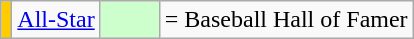<table class=wikitable>
<tr>
<td scope="col" style="background:#fc0;"></td>
<td><a href='#'>All-Star</a></td>
<td style="background-color:#CCFFCC; border:1px solid #aaaaaa; width:2em;"></td>
<td>= Baseball Hall of Famer</td>
</tr>
</table>
